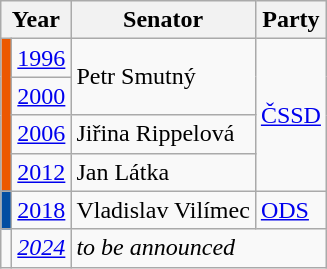<table class="wikitable">
<tr>
<th colspan="2">Year</th>
<th>Senator</th>
<th>Party</th>
</tr>
<tr>
<td rowspan="4" style="background-color:#EC5800;"></td>
<td><a href='#'>1996</a></td>
<td rowspan="2">Petr Smutný</td>
<td rowspan="4"><a href='#'>ČSSD</a></td>
</tr>
<tr>
<td><a href='#'>2000</a></td>
</tr>
<tr>
<td><a href='#'>2006</a></td>
<td>Jiřina Rippelová</td>
</tr>
<tr>
<td><a href='#'>2012</a></td>
<td>Jan Látka</td>
</tr>
<tr>
<td style="background-color:#034EA2;"></td>
<td><a href='#'>2018</a></td>
<td>Vladislav Vilímec</td>
<td><a href='#'>ODS</a></td>
</tr>
<tr>
<td></td>
<td><em><a href='#'>2024</a></em></td>
<td colspan="2"><em>to be announced</em></td>
</tr>
</table>
